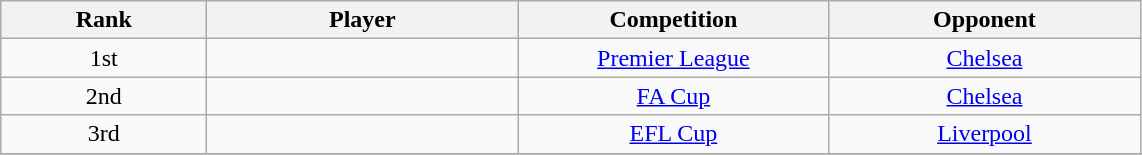<table class="wikitable" style="text-align:center">
<tr>
<th>Rank</th>
<th>Player</th>
<th>Competition</th>
<th>Opponent</th>
</tr>
<tr>
<td style="width:130px;">1st</td>
<td style="width:200px;"></td>
<td style="width:200px;"><a href='#'>Premier League</a></td>
<td style="width:200px;"><a href='#'>Chelsea</a></td>
</tr>
<tr>
<td style="width:130px;">2nd</td>
<td style="width:200px;"></td>
<td style="width:200px;"><a href='#'>FA Cup</a></td>
<td style="width:200px;"><a href='#'>Chelsea</a></td>
</tr>
<tr>
<td style="width:130px;">3rd</td>
<td style="width:200px;"></td>
<td style="width:200px;"><a href='#'>EFL Cup</a></td>
<td style="width:200px;"><a href='#'>Liverpool</a></td>
</tr>
<tr>
</tr>
</table>
